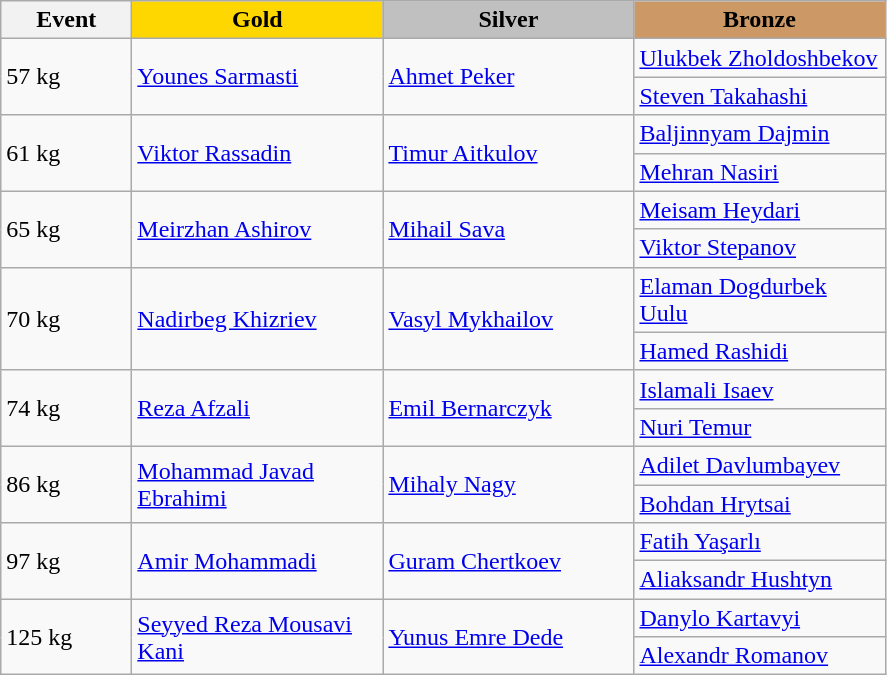<table class="wikitable">
<tr>
<th width="80">Event</th>
<th style="background-color:gold; width:160px">Gold</th>
<th style="background-color:silver; width:160px">Silver</th>
<th style="background-color:#CC9966; width:160px">Bronze</th>
</tr>
<tr>
<td rowspan="2">57 kg</td>
<td rowspan="2"><a href='#'>Younes Sarmasti</a><br></td>
<td rowspan="2"><a href='#'>Ahmet Peker</a><br></td>
<td><a href='#'>Ulukbek Zholdoshbekov</a><br></td>
</tr>
<tr>
<td><a href='#'>Steven Takahashi</a><br></td>
</tr>
<tr>
<td rowspan="2">61 kg</td>
<td rowspan="2"><a href='#'>Viktor Rassadin</a><br></td>
<td rowspan="2"><a href='#'>Timur Aitkulov</a><br></td>
<td><a href='#'>Baljinnyam Dajmin</a><br></td>
</tr>
<tr>
<td><a href='#'>Mehran Nasiri</a><br></td>
</tr>
<tr>
<td rowspan="2">65 kg</td>
<td rowspan="2"><a href='#'>Meirzhan Ashirov</a><br></td>
<td rowspan="2"><a href='#'>Mihail Sava</a><br></td>
<td><a href='#'>Meisam Heydari</a><br></td>
</tr>
<tr>
<td><a href='#'>Viktor Stepanov</a><br></td>
</tr>
<tr>
<td rowspan="2">70 kg</td>
<td rowspan="2"><a href='#'>Nadirbeg Khizriev</a><br></td>
<td rowspan="2"><a href='#'>Vasyl Mykhailov</a><br></td>
<td><a href='#'>Elaman Dogdurbek Uulu</a><br></td>
</tr>
<tr>
<td><a href='#'>Hamed Rashidi</a><br></td>
</tr>
<tr>
<td rowspan="2">74 kg</td>
<td rowspan="2"><a href='#'>Reza Afzali</a><br></td>
<td rowspan="2"><a href='#'>Emil Bernarczyk</a><br></td>
<td><a href='#'>Islamali Isaev</a><br></td>
</tr>
<tr>
<td><a href='#'>Nuri Temur</a><br></td>
</tr>
<tr>
<td rowspan="2">86 kg</td>
<td rowspan="2"><a href='#'>Mohammad Javad Ebrahimi</a><br></td>
<td rowspan="2"><a href='#'>Mihaly Nagy</a><br></td>
<td><a href='#'>Adilet Davlumbayev</a><br></td>
</tr>
<tr>
<td><a href='#'>Bohdan Hrytsai</a><br></td>
</tr>
<tr>
<td rowspan="2">97 kg</td>
<td rowspan="2"><a href='#'>Amir Mohammadi</a><br></td>
<td rowspan="2"><a href='#'>Guram Chertkoev</a><br></td>
<td><a href='#'>Fatih Yaşarlı</a><br></td>
</tr>
<tr>
<td><a href='#'>Aliaksandr Hushtyn</a><br></td>
</tr>
<tr>
<td rowspan="2">125 kg</td>
<td rowspan="2"><a href='#'>Seyyed Reza Mousavi Kani</a><br></td>
<td rowspan="2"><a href='#'>Yunus Emre Dede</a><br></td>
<td><a href='#'>Danylo Kartavyi</a><br></td>
</tr>
<tr>
<td><a href='#'>Alexandr Romanov</a><br></td>
</tr>
</table>
